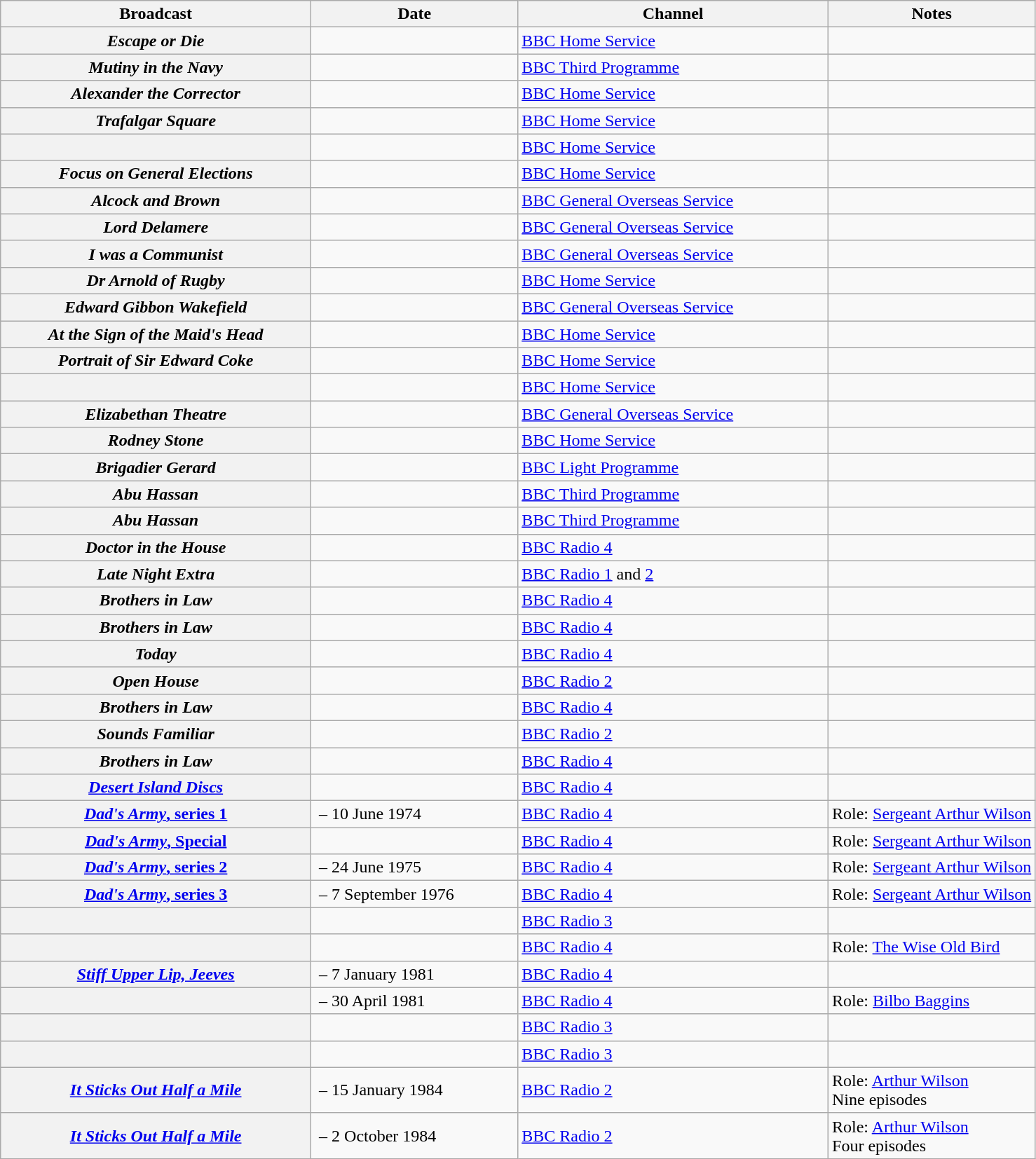<table class="wikitable plainrowheaders sortable" style="margin-right: 0;">
<tr>
<th scope="col" style="width: 30%;">Broadcast</th>
<th scope="col" style="width: 20%;">Date</th>
<th scope="col" style="width: 30%;">Channel</th>
<th scope="col" style="width: 20%;" class="unsortable">Notes</th>
</tr>
<tr>
<th scope="row"><em>Escape or Die</em></th>
<td></td>
<td><a href='#'>BBC Home Service</a></td>
<td></td>
</tr>
<tr>
<th scope="row"><em>Mutiny in the Navy</em></th>
<td></td>
<td><a href='#'>BBC Third Programme</a></td>
<td></td>
</tr>
<tr>
<th scope="row"><em>Alexander the Corrector</em></th>
<td></td>
<td><a href='#'>BBC Home Service</a></td>
<td></td>
</tr>
<tr>
<th scope="row"><em>Trafalgar Square</em></th>
<td></td>
<td><a href='#'>BBC Home Service</a></td>
<td></td>
</tr>
<tr>
<th scope="row"></th>
<td></td>
<td><a href='#'>BBC Home Service</a></td>
<td></td>
</tr>
<tr>
<th scope="row"><em>Focus on General Elections</em></th>
<td></td>
<td><a href='#'>BBC Home Service</a></td>
<td></td>
</tr>
<tr>
<th scope="row"><em>Alcock and Brown</em></th>
<td></td>
<td><a href='#'>BBC General Overseas Service</a></td>
<td></td>
</tr>
<tr>
<th scope="row"><em>Lord Delamere</em></th>
<td></td>
<td><a href='#'>BBC General Overseas Service</a></td>
<td></td>
</tr>
<tr>
<th scope="row"><em>I was a Communist</em></th>
<td></td>
<td><a href='#'>BBC General Overseas Service</a></td>
<td></td>
</tr>
<tr>
<th scope="row"><em>Dr Arnold of Rugby</em></th>
<td></td>
<td><a href='#'>BBC Home Service</a></td>
<td></td>
</tr>
<tr>
<th scope="row"><em>Edward Gibbon Wakefield</em></th>
<td></td>
<td><a href='#'>BBC General Overseas Service</a></td>
<td></td>
</tr>
<tr>
<th scope="row"><em>At the Sign of the Maid's Head</em></th>
<td></td>
<td><a href='#'>BBC Home Service</a></td>
<td></td>
</tr>
<tr>
<th scope="row"><em>Portrait of Sir Edward Coke</em></th>
<td></td>
<td><a href='#'>BBC Home Service</a></td>
<td></td>
</tr>
<tr>
<th scope="row"></th>
<td></td>
<td><a href='#'>BBC Home Service</a></td>
<td></td>
</tr>
<tr>
<th scope="row"><em>Elizabethan Theatre</em></th>
<td></td>
<td><a href='#'>BBC General Overseas Service</a></td>
<td></td>
</tr>
<tr>
<th scope="row"><em>Rodney Stone</em></th>
<td></td>
<td><a href='#'>BBC Home Service</a></td>
<td></td>
</tr>
<tr>
<th scope="row"><em>Brigadier Gerard</em></th>
<td></td>
<td><a href='#'>BBC Light Programme</a></td>
<td></td>
</tr>
<tr>
<th scope="row"><em>Abu Hassan</em></th>
<td></td>
<td><a href='#'>BBC Third Programme</a></td>
<td></td>
</tr>
<tr>
<th scope="row"><em>Abu Hassan</em></th>
<td></td>
<td><a href='#'>BBC Third Programme</a></td>
<td></td>
</tr>
<tr>
<th scope="row"><em>Doctor in the House</em></th>
<td></td>
<td><a href='#'>BBC Radio 4</a></td>
<td></td>
</tr>
<tr>
<th scope="row"><em>Late Night Extra</em></th>
<td></td>
<td><a href='#'>BBC Radio 1</a> and <a href='#'>2</a></td>
<td></td>
</tr>
<tr>
<th scope="row"><em>Brothers in Law</em></th>
<td></td>
<td><a href='#'>BBC Radio 4</a></td>
<td></td>
</tr>
<tr>
<th scope="row"><em>Brothers in Law</em></th>
<td></td>
<td><a href='#'>BBC Radio 4</a></td>
<td></td>
</tr>
<tr>
<th scope="row"><em>Today</em></th>
<td></td>
<td><a href='#'>BBC Radio 4</a></td>
<td></td>
</tr>
<tr>
<th scope="row"><em>Open House</em></th>
<td></td>
<td><a href='#'>BBC Radio 2</a></td>
<td></td>
</tr>
<tr>
<th scope="row"><em>Brothers in Law</em></th>
<td></td>
<td><a href='#'>BBC Radio 4</a></td>
<td></td>
</tr>
<tr>
<th scope="row"><em>Sounds Familiar</em></th>
<td></td>
<td><a href='#'>BBC Radio 2</a></td>
<td></td>
</tr>
<tr>
<th scope="row"><em>Brothers in Law</em></th>
<td></td>
<td><a href='#'>BBC Radio 4</a></td>
<td></td>
</tr>
<tr>
<th scope="row"><em><a href='#'>Desert Island Discs</a></em></th>
<td></td>
<td><a href='#'>BBC Radio 4</a></td>
<td></td>
</tr>
<tr>
<th scope="row"><a href='#'><em>Dad's Army</em>, series 1</a></th>
<td> – 10 June 1974</td>
<td><a href='#'>BBC Radio 4</a></td>
<td>Role: <a href='#'>Sergeant Arthur Wilson</a></td>
</tr>
<tr>
<th scope="row"><a href='#'><em>Dad's Army</em>, Special</a></th>
<td></td>
<td><a href='#'>BBC Radio 4</a></td>
<td>Role: <a href='#'>Sergeant Arthur Wilson</a></td>
</tr>
<tr>
<th scope="row"><a href='#'><em>Dad's Army</em>, series 2</a></th>
<td> – 24 June 1975</td>
<td><a href='#'>BBC Radio 4</a></td>
<td>Role: <a href='#'>Sergeant Arthur Wilson</a></td>
</tr>
<tr>
<th scope="row"><a href='#'><em>Dad's Army</em>, series 3</a></th>
<td> – 7 September 1976</td>
<td><a href='#'>BBC Radio 4</a></td>
<td>Role: <a href='#'>Sergeant Arthur Wilson</a></td>
</tr>
<tr>
<th scope="row"></th>
<td></td>
<td><a href='#'>BBC Radio 3</a></td>
<td></td>
</tr>
<tr>
<th scope="row"></th>
<td></td>
<td><a href='#'>BBC Radio 4</a></td>
<td>Role: <a href='#'>The Wise Old Bird</a></td>
</tr>
<tr>
<th scope="row"><em><a href='#'>Stiff Upper Lip, Jeeves</a></em></th>
<td> – 7 January 1981</td>
<td><a href='#'>BBC Radio 4</a></td>
<td></td>
</tr>
<tr>
<th scope="row"></th>
<td> – 30 April 1981</td>
<td><a href='#'>BBC Radio 4</a></td>
<td>Role: <a href='#'>Bilbo Baggins</a></td>
</tr>
<tr>
<th scope="row"></th>
<td></td>
<td><a href='#'>BBC Radio 3</a></td>
<td></td>
</tr>
<tr>
<th scope="row"></th>
<td></td>
<td><a href='#'>BBC Radio 3</a></td>
<td></td>
</tr>
<tr>
<th scope="row"><em><a href='#'>It Sticks Out Half a Mile</a></em></th>
<td> – 15 January 1984</td>
<td><a href='#'>BBC Radio 2</a></td>
<td>Role: <a href='#'>Arthur Wilson</a><br>Nine episodes</td>
</tr>
<tr>
<th scope="row"><em><a href='#'>It Sticks Out Half a Mile</a></em></th>
<td> – 2 October 1984</td>
<td><a href='#'>BBC Radio 2</a></td>
<td>Role: <a href='#'>Arthur Wilson</a><br>Four episodes</td>
</tr>
</table>
